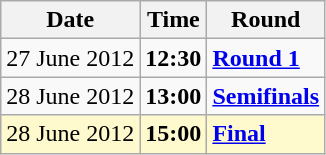<table class="wikitable">
<tr>
<th>Date</th>
<th>Time</th>
<th>Round</th>
</tr>
<tr>
<td>27 June 2012</td>
<td><strong>12:30</strong></td>
<td><strong><a href='#'>Round 1</a></strong></td>
</tr>
<tr>
<td>28 June 2012</td>
<td><strong>13:00</strong></td>
<td><strong><a href='#'>Semifinals</a></strong></td>
</tr>
<tr style=background:lemonchiffon>
<td>28 June 2012</td>
<td><strong>15:00</strong></td>
<td><strong><a href='#'>Final</a></strong></td>
</tr>
</table>
